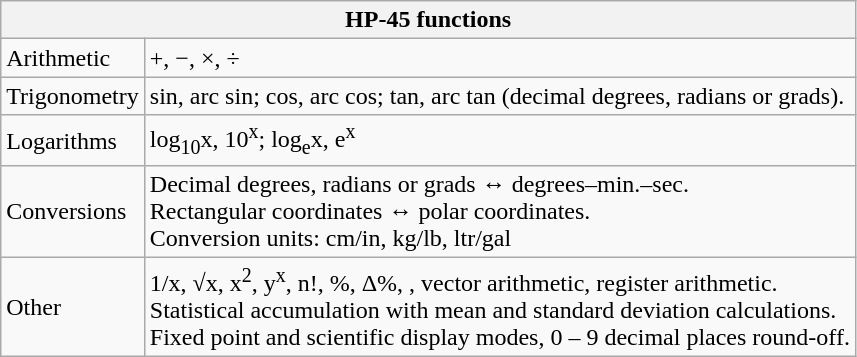<table class="wikitable" style="text-align:left">
<tr>
<th colspan=2>HP-45 functions</th>
</tr>
<tr>
<td>Arithmetic</td>
<td>+, −, ×, ÷</td>
</tr>
<tr>
<td>Trigonometry</td>
<td>sin, arc sin; cos, arc cos; tan, arc tan (decimal degrees, radians or grads).</td>
</tr>
<tr>
<td>Logarithms</td>
<td>log<sub>10</sub>x, 10<sup>x</sup>; log<sub>e</sub>x, e<sup>x</sup></td>
</tr>
<tr>
<td>Conversions</td>
<td>Decimal degrees, radians or grads ↔ degrees–min.–sec.<br>Rectangular coordinates ↔ polar coordinates.<br> Conversion units: cm/in, kg/lb, ltr/gal</td>
</tr>
<tr>
<td>Other</td>
<td>1/x, √x, x<sup>2</sup>, y<sup>x</sup>, n!, %, Δ%, , vector arithmetic, register arithmetic.<br>Statistical accumulation with mean and standard deviation calculations.<br>Fixed point and scientific display modes, 0 – 9 decimal places round-off.</td>
</tr>
</table>
